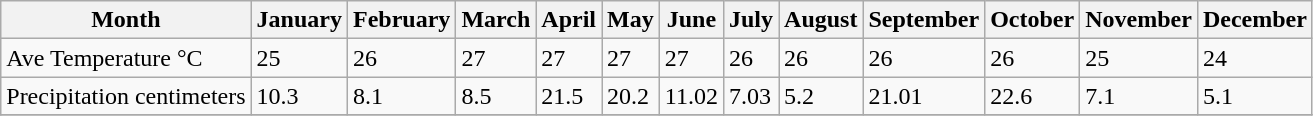<table class="wikitable">
<tr>
<th>Month</th>
<th>January</th>
<th>February</th>
<th>March</th>
<th>April</th>
<th>May</th>
<th>June</th>
<th>July</th>
<th>August</th>
<th>September</th>
<th>October</th>
<th>November</th>
<th>December</th>
</tr>
<tr>
<td>Ave Temperature °C</td>
<td>25</td>
<td>26</td>
<td>27</td>
<td>27</td>
<td>27</td>
<td>27</td>
<td>26</td>
<td>26</td>
<td>26</td>
<td>26</td>
<td>25</td>
<td>24</td>
</tr>
<tr>
<td>Precipitation centimeters</td>
<td>10.3</td>
<td>8.1</td>
<td>8.5</td>
<td>21.5</td>
<td>20.2</td>
<td>11.02</td>
<td>7.03</td>
<td>5.2</td>
<td>21.01</td>
<td>22.6</td>
<td>7.1</td>
<td>5.1</td>
</tr>
<tr>
</tr>
</table>
